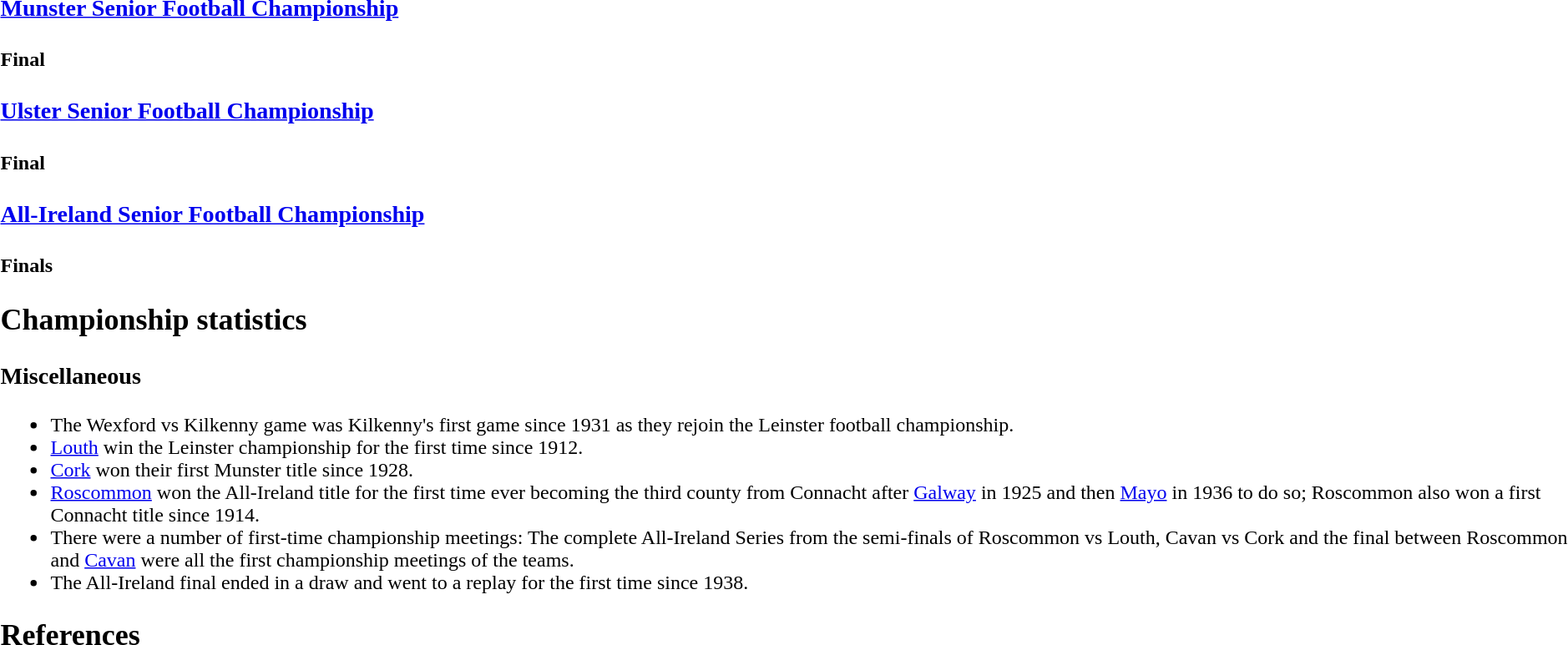<table width=100% style="font-size: 100%">
<tr>
<td><br><h3><a href='#'>Munster Senior Football Championship</a></h3><h4>Final</h4><h3><a href='#'>Ulster Senior Football Championship</a></h3><h4>Final</h4><h3><a href='#'>All-Ireland Senior Football Championship</a></h3><h4>Finals</h4>
<h2>Championship statistics</h2><h3>Miscellaneous</h3><ul><li>The Wexford vs Kilkenny game was Kilkenny's first game since 1931 as they rejoin the Leinster football championship.</li><li><a href='#'>Louth</a> win the Leinster championship for the first time since 1912.</li><li><a href='#'>Cork</a> won their first Munster title since 1928.</li><li><a href='#'>Roscommon</a> won the All-Ireland title for the first time ever becoming the third county from Connacht after <a href='#'>Galway</a> in 1925 and then <a href='#'>Mayo</a> in 1936 to do so; Roscommon also won a first Connacht title since 1914.</li><li>There were a number of first-time championship meetings: The complete All-Ireland Series from the semi-finals of Roscommon vs Louth, Cavan vs Cork and the final between Roscommon and <a href='#'>Cavan</a> were all the first championship meetings of the teams.</li><li>The All-Ireland final ended in a draw and went to a replay for the first time since 1938.</li></ul><h2>References</h2><br></td>
</tr>
</table>
